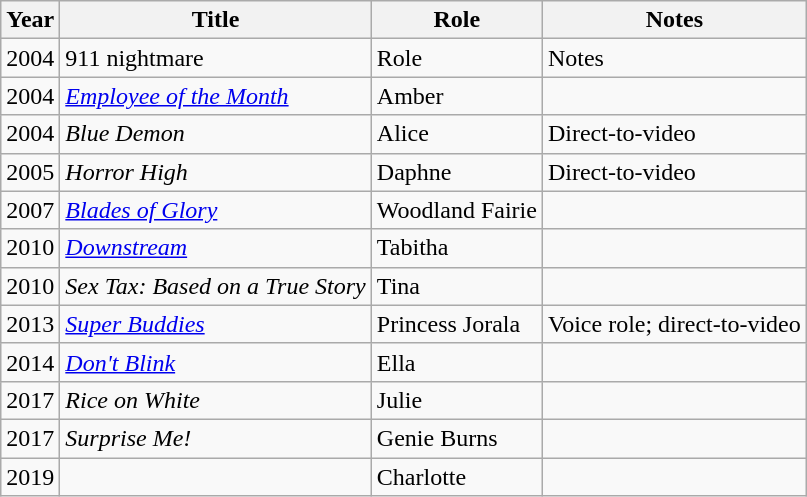<table class="wikitable sortable">
<tr>
<th>Year</th>
<th>Title</th>
<th>Role</th>
<th class="unsortable">Notes</th>
</tr>
<tr>
<td>2004</td>
<td>911 nightmare</td>
<td>Role</td>
<td class="unsortable">Notes</td>
</tr>
<tr>
<td>2004</td>
<td><em><a href='#'>Employee of the Month</a></em></td>
<td>Amber</td>
<td></td>
</tr>
<tr>
<td>2004</td>
<td><em>Blue Demon</em></td>
<td>Alice</td>
<td>Direct-to-video</td>
</tr>
<tr>
<td>2005</td>
<td><em>Horror High</em></td>
<td>Daphne</td>
<td>Direct-to-video</td>
</tr>
<tr>
<td>2007</td>
<td><em><a href='#'>Blades of Glory</a></em></td>
<td>Woodland Fairie</td>
<td></td>
</tr>
<tr>
<td>2010</td>
<td><em><a href='#'>Downstream</a></em></td>
<td>Tabitha</td>
<td></td>
</tr>
<tr>
<td>2010</td>
<td><em>Sex Tax: Based on a True Story</em></td>
<td>Tina</td>
<td></td>
</tr>
<tr>
<td>2013</td>
<td><em><a href='#'>Super Buddies</a></em></td>
<td>Princess Jorala</td>
<td>Voice role; direct-to-video</td>
</tr>
<tr>
<td>2014</td>
<td><em><a href='#'>Don't Blink</a></em></td>
<td>Ella</td>
<td></td>
</tr>
<tr>
<td>2017</td>
<td><em>Rice on White</em></td>
<td>Julie</td>
<td></td>
</tr>
<tr>
<td>2017</td>
<td><em>Surprise Me!</em></td>
<td>Genie Burns</td>
<td></td>
</tr>
<tr>
<td>2019</td>
<td><em></em></td>
<td>Charlotte</td>
<td></td>
</tr>
</table>
